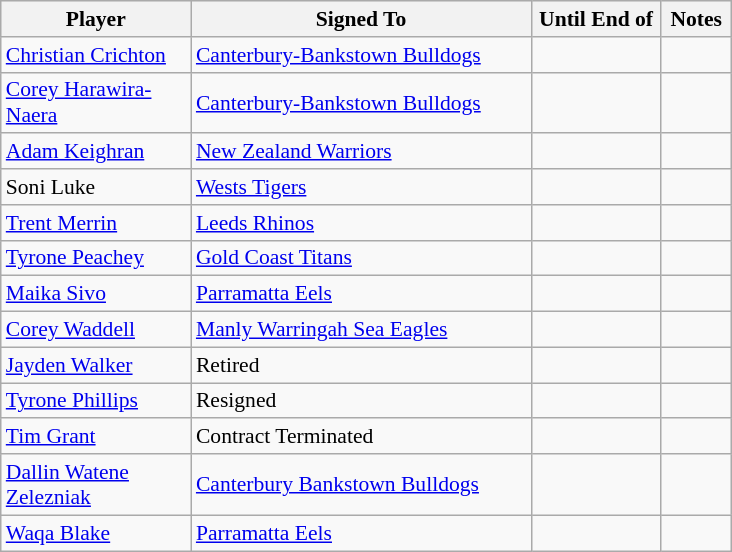<table class="wikitable" style="font-size:90%">
<tr style="background:#efefef;">
<th style="width:120px;">Player</th>
<th style="width:220px;">Signed To</th>
<th style="width:80px;">Until End of</th>
<th style="width:40px;">Notes</th>
</tr>
<tr>
<td><a href='#'>Christian Crichton</a></td>
<td> <a href='#'>Canterbury-Bankstown Bulldogs</a></td>
<td></td>
<td></td>
</tr>
<tr>
<td><a href='#'>Corey Harawira-Naera</a></td>
<td> <a href='#'>Canterbury-Bankstown Bulldogs</a></td>
<td></td>
<td></td>
</tr>
<tr>
<td><a href='#'>Adam Keighran</a></td>
<td> <a href='#'>New Zealand Warriors</a></td>
<td></td>
<td></td>
</tr>
<tr>
<td>Soni Luke</td>
<td> <a href='#'>Wests Tigers</a></td>
<td></td>
<td></td>
</tr>
<tr>
<td><a href='#'>Trent Merrin</a></td>
<td> <a href='#'>Leeds Rhinos</a></td>
<td></td>
<td></td>
</tr>
<tr>
<td><a href='#'>Tyrone Peachey</a></td>
<td> <a href='#'>Gold Coast Titans</a></td>
<td></td>
<td></td>
</tr>
<tr>
<td><a href='#'>Maika Sivo</a></td>
<td> <a href='#'>Parramatta Eels</a></td>
<td></td>
<td></td>
</tr>
<tr>
<td><a href='#'>Corey Waddell</a></td>
<td> <a href='#'>Manly Warringah Sea Eagles</a></td>
<td></td>
<td></td>
</tr>
<tr>
<td><a href='#'>Jayden Walker</a></td>
<td>Retired</td>
<td></td>
<td></td>
</tr>
<tr>
<td><a href='#'>Tyrone Phillips</a></td>
<td>Resigned</td>
<td></td>
<td></td>
</tr>
<tr>
<td><a href='#'>Tim Grant</a></td>
<td>Contract Terminated</td>
<td></td>
<td></td>
</tr>
<tr>
<td><a href='#'>Dallin Watene Zelezniak</a></td>
<td> <a href='#'>Canterbury Bankstown Bulldogs</a></td>
<td></td>
</tr>
<tr>
<td><a href='#'>Waqa Blake</a></td>
<td> <a href='#'>Parramatta Eels</a></td>
<td></td>
<td></td>
</tr>
</table>
